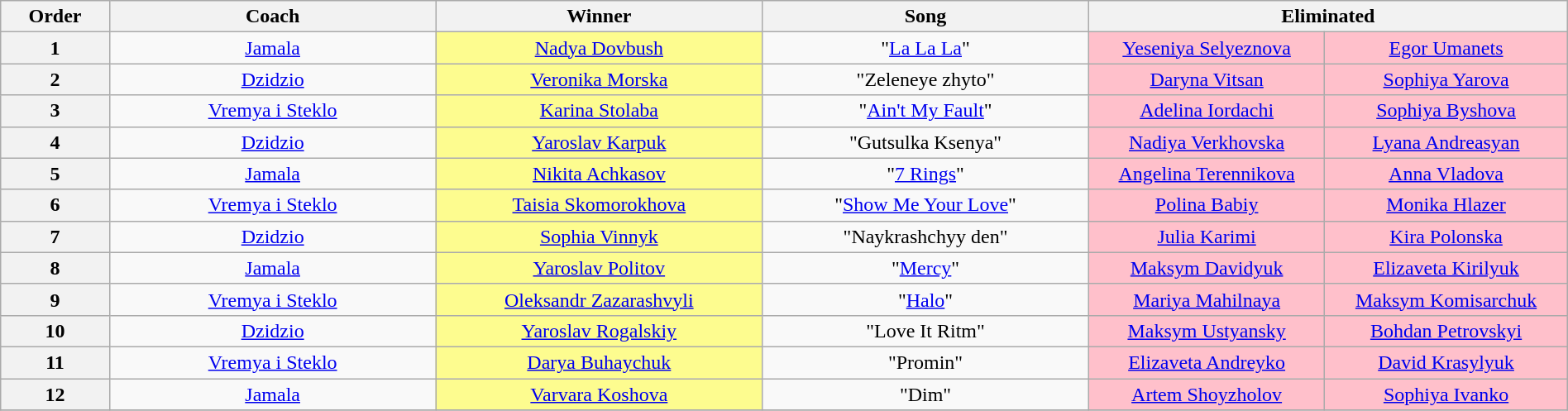<table class="wikitable" style="text-align: center; width:100%;">
<tr>
<th width="05%">Order</th>
<th width="15%">Coach</th>
<th width="15%">Winner</th>
<th width="15%">Song</th>
<th width="22%" colspan="2">Eliminated</th>
</tr>
<tr>
<th>1</th>
<td><a href='#'>Jamala</a></td>
<td style="background:#fdfc8f"><a href='#'>Nadya Dovbush</a></td>
<td>"<a href='#'>La La La</a>"</td>
<td style="background:pink"><a href='#'>Yeseniya Selyeznova</a></td>
<td style="background:pink"><a href='#'>Egor Umanets</a></td>
</tr>
<tr>
<th>2</th>
<td><a href='#'>Dzidzio</a></td>
<td style="background:#fdfc8f"><a href='#'>Veronika Morska</a></td>
<td>"Zeleneye zhyto"</td>
<td style="background:pink"><a href='#'>Daryna Vitsan</a></td>
<td style="background:pink"><a href='#'>Sophiya Yarova</a></td>
</tr>
<tr>
<th>3</th>
<td><a href='#'>Vremya i Steklo</a></td>
<td style="background:#fdfc8f"><a href='#'>Karina Stolaba</a></td>
<td>"<a href='#'>Ain't My Fault</a>"</td>
<td style="background:pink"><a href='#'>Adelina Iordachi</a></td>
<td style="background:pink"><a href='#'>Sophiya Byshova</a></td>
</tr>
<tr>
<th>4</th>
<td><a href='#'>Dzidzio</a></td>
<td style="background:#fdfc8f"><a href='#'>Yaroslav Karpuk</a></td>
<td>"Gutsulka Ksenya"</td>
<td style="background:pink"><a href='#'>Nadiya Verkhovska</a></td>
<td style="background:pink"><a href='#'>Lyana Andreasyan</a></td>
</tr>
<tr>
<th>5</th>
<td><a href='#'>Jamala</a></td>
<td style="background:#fdfc8f"><a href='#'>Nikita Achkasov</a></td>
<td>"<a href='#'>7 Rings</a>"</td>
<td style="background:pink"><a href='#'>Angelina Terennikova</a></td>
<td style="background:pink"><a href='#'>Anna Vladova</a></td>
</tr>
<tr>
<th>6</th>
<td><a href='#'>Vremya i Steklo</a></td>
<td style="background:#fdfc8f"><a href='#'>Taisia Skomorokhova</a></td>
<td>"<a href='#'>Show Me Your Love</a>"</td>
<td style="background:pink"><a href='#'>Polina Babiy</a></td>
<td style="background:pink"><a href='#'>Monika Hlazer</a></td>
</tr>
<tr>
<th>7</th>
<td><a href='#'>Dzidzio</a></td>
<td style="background:#fdfc8f"><a href='#'>Sophia Vinnyk</a></td>
<td>"Naykrashchyy den"</td>
<td style="background:pink"><a href='#'>Julia Karimi</a></td>
<td style="background:pink"><a href='#'>Kira Polonska</a></td>
</tr>
<tr>
<th>8</th>
<td><a href='#'>Jamala</a></td>
<td style="background:#fdfc8f"><a href='#'>Yaroslav Politov</a></td>
<td>"<a href='#'>Mercy</a>"</td>
<td style="background:pink"><a href='#'>Maksym Davidyuk</a></td>
<td style="background:pink"><a href='#'>Elizaveta Kirilyuk</a></td>
</tr>
<tr>
<th>9</th>
<td><a href='#'>Vremya i Steklo</a></td>
<td style="background:#fdfc8f"><a href='#'>Oleksandr Zazarashvyli</a></td>
<td>"<a href='#'>Halo</a>"</td>
<td style="background:pink"><a href='#'>Mariya Mahilnaya</a></td>
<td style="background:pink"><a href='#'>Maksym Komisarchuk</a></td>
</tr>
<tr>
<th>10</th>
<td><a href='#'>Dzidzio</a></td>
<td style="background:#fdfc8f"><a href='#'>Yaroslav Rogalskiy</a></td>
<td>"Love It Ritm"</td>
<td style="background:pink"><a href='#'>Maksym Ustyansky</a></td>
<td style="background:pink"><a href='#'>Bohdan Petrovskyi</a></td>
</tr>
<tr>
<th>11</th>
<td><a href='#'>Vremya i Steklo</a></td>
<td style="background:#fdfc8f"><a href='#'>Darya Buhaychuk</a></td>
<td>"Promin"</td>
<td style="background:pink"><a href='#'>Elizaveta Andreyko</a></td>
<td style="background:pink"><a href='#'>David Krasylyuk</a></td>
</tr>
<tr>
<th>12</th>
<td><a href='#'>Jamala</a></td>
<td style="background:#fdfc8f"><a href='#'>Varvara Koshova</a></td>
<td>"Dim"</td>
<td style="background:pink"><a href='#'>Artem Shoyzholov</a></td>
<td style="background:pink"><a href='#'>Sophiya Ivanko</a></td>
</tr>
<tr>
</tr>
</table>
